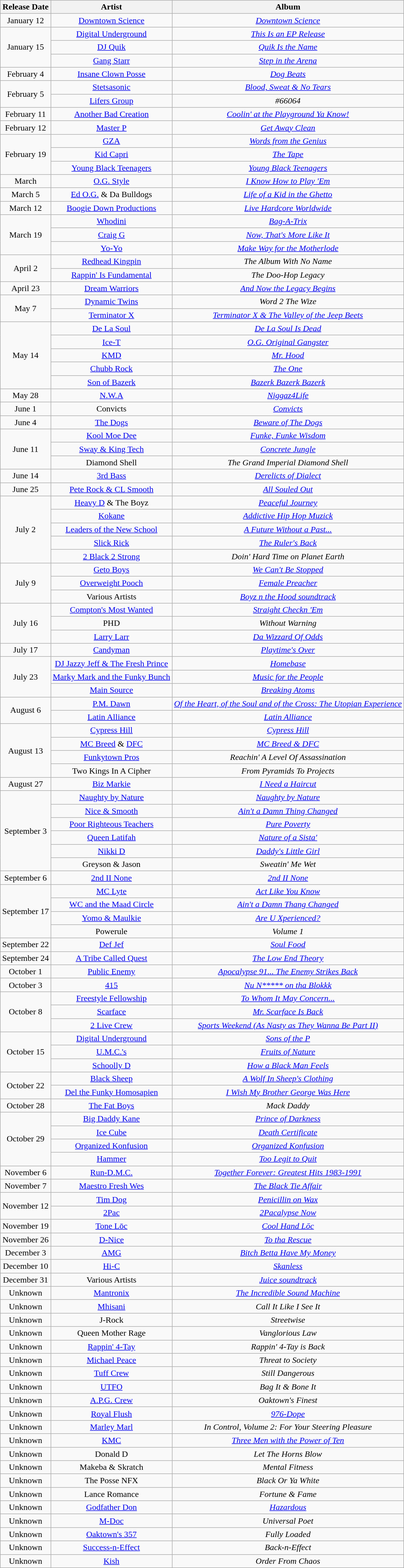<table class="wikitable" style="text-align:center;">
<tr>
<th scope="col">Release Date</th>
<th scope="col">Artist</th>
<th scope="col">Album</th>
</tr>
<tr>
<td>January 12</td>
<td><a href='#'>Downtown Science</a></td>
<td><em><a href='#'>Downtown Science</a></em></td>
</tr>
<tr>
<td rowspan="3">January 15</td>
<td><a href='#'>Digital Underground</a></td>
<td><em><a href='#'>This Is an EP Release</a></em></td>
</tr>
<tr>
<td><a href='#'>DJ Quik</a></td>
<td><em><a href='#'>Quik Is the Name</a></em></td>
</tr>
<tr>
<td><a href='#'>Gang Starr</a></td>
<td><em><a href='#'>Step in the Arena</a></em></td>
</tr>
<tr>
<td>February 4</td>
<td><a href='#'>Insane Clown Posse</a></td>
<td><em><a href='#'>Dog Beats</a></em></td>
</tr>
<tr>
<td rowspan="2">February 5</td>
<td><a href='#'>Stetsasonic</a></td>
<td><em><a href='#'>Blood, Sweat & No Tears</a></em></td>
</tr>
<tr>
<td><a href='#'>Lifers Group</a></td>
<td><em>#66064</em></td>
</tr>
<tr>
<td>February 11</td>
<td><a href='#'>Another Bad Creation</a></td>
<td><em><a href='#'>Coolin' at the Playground Ya Know!</a></em></td>
</tr>
<tr>
<td>February 12</td>
<td><a href='#'>Master P</a></td>
<td><em><a href='#'>Get Away Clean</a></em></td>
</tr>
<tr>
<td rowspan="3">February 19</td>
<td><a href='#'>GZA</a></td>
<td><em><a href='#'>Words from the Genius</a></em></td>
</tr>
<tr>
<td><a href='#'>Kid Capri</a></td>
<td><em><a href='#'>The Tape</a></em></td>
</tr>
<tr>
<td><a href='#'>Young Black Teenagers</a></td>
<td><em><a href='#'>Young Black Teenagers</a></em></td>
</tr>
<tr>
<td>March</td>
<td><a href='#'>O.G. Style</a></td>
<td><em><a href='#'>I Know How to Play 'Em</a></em></td>
</tr>
<tr>
<td>March 5</td>
<td><a href='#'>Ed O.G.</a> & Da Bulldogs</td>
<td><em><a href='#'>Life of a Kid in the Ghetto</a></em></td>
</tr>
<tr>
<td>March 12</td>
<td><a href='#'>Boogie Down Productions</a></td>
<td><em><a href='#'>Live Hardcore Worldwide</a></em></td>
</tr>
<tr>
<td rowspan="3">March 19</td>
<td><a href='#'>Whodini</a></td>
<td><em><a href='#'>Bag-A-Trix</a></em></td>
</tr>
<tr>
<td><a href='#'>Craig G</a></td>
<td><em><a href='#'>Now, That's More Like It</a></em></td>
</tr>
<tr>
<td><a href='#'>Yo-Yo</a></td>
<td><em><a href='#'>Make Way for the Motherlode</a></em></td>
</tr>
<tr>
<td rowspan="2">April 2</td>
<td><a href='#'>Redhead Kingpin</a></td>
<td><em>The Album With No Name</em></td>
</tr>
<tr>
<td><a href='#'>Rappin' Is Fundamental</a></td>
<td><em>The Doo-Hop Legacy</em></td>
</tr>
<tr>
<td>April 23</td>
<td><a href='#'>Dream Warriors</a></td>
<td><em><a href='#'>And Now the Legacy Begins</a></em></td>
</tr>
<tr>
<td rowspan="2">May 7</td>
<td><a href='#'>Dynamic Twins</a></td>
<td><em>Word 2 The Wize</em></td>
</tr>
<tr>
<td><a href='#'>Terminator X</a></td>
<td><em><a href='#'>Terminator X & The Valley of the Jeep Beets</a></em></td>
</tr>
<tr>
<td rowspan="5">May 14</td>
<td><a href='#'>De La Soul</a></td>
<td><em><a href='#'>De La Soul Is Dead</a></em></td>
</tr>
<tr>
<td><a href='#'>Ice-T</a></td>
<td><em><a href='#'>O.G. Original Gangster</a></em></td>
</tr>
<tr>
<td><a href='#'>KMD</a></td>
<td><em><a href='#'>Mr. Hood</a></em></td>
</tr>
<tr>
<td><a href='#'>Chubb Rock</a></td>
<td><em><a href='#'>The One</a></em></td>
</tr>
<tr>
<td><a href='#'>Son of Bazerk</a></td>
<td><em><a href='#'>Bazerk Bazerk Bazerk</a></em></td>
</tr>
<tr>
<td>May 28</td>
<td><a href='#'>N.W.A</a></td>
<td><em><a href='#'>Niggaz4Life</a></em></td>
</tr>
<tr>
<td>June 1</td>
<td>Convicts</td>
<td><em><a href='#'>Convicts</a></em></td>
</tr>
<tr>
<td>June 4</td>
<td><a href='#'>The Dogs</a></td>
<td><em><a href='#'>Beware of The Dogs</a></em></td>
</tr>
<tr>
<td rowspan="3">June 11</td>
<td><a href='#'>Kool Moe Dee</a></td>
<td><em><a href='#'>Funke, Funke Wisdom</a></em></td>
</tr>
<tr>
<td><a href='#'>Sway & King Tech</a></td>
<td><em><a href='#'>Concrete Jungle</a></em></td>
</tr>
<tr>
<td>Diamond Shell</td>
<td><em>The Grand Imperial Diamond Shell</em></td>
</tr>
<tr>
<td>June 14</td>
<td><a href='#'>3rd Bass</a></td>
<td><em><a href='#'>Derelicts of Dialect</a></em></td>
</tr>
<tr>
<td>June 25</td>
<td><a href='#'>Pete Rock & CL Smooth</a></td>
<td><em><a href='#'>All Souled Out</a></em></td>
</tr>
<tr>
<td rowspan="5">July 2</td>
<td><a href='#'>Heavy D</a> & The Boyz</td>
<td><em><a href='#'>Peaceful Journey</a></em></td>
</tr>
<tr>
<td><a href='#'>Kokane</a></td>
<td><em><a href='#'>Addictive Hip Hop Muzick</a></em></td>
</tr>
<tr>
<td><a href='#'>Leaders of the New School</a></td>
<td><em><a href='#'>A Future Without a Past...</a></em></td>
</tr>
<tr>
<td><a href='#'>Slick Rick</a></td>
<td><em><a href='#'>The Ruler's Back</a></em></td>
</tr>
<tr>
<td><a href='#'>2 Black 2 Strong</a></td>
<td><em>Doin' Hard Time on Planet Earth</em></td>
</tr>
<tr>
<td rowspan="3">July 9</td>
<td><a href='#'>Geto Boys</a></td>
<td><em><a href='#'>We Can't Be Stopped</a></em></td>
</tr>
<tr>
<td><a href='#'>Overweight Pooch</a></td>
<td><em><a href='#'>Female Preacher</a></em></td>
</tr>
<tr>
<td>Various Artists</td>
<td><em><a href='#'>Boyz n the Hood soundtrack</a></em></td>
</tr>
<tr>
<td rowspan="3">July 16</td>
<td><a href='#'>Compton's Most Wanted</a></td>
<td><em><a href='#'>Straight Checkn 'Em</a></em></td>
</tr>
<tr>
<td>PHD</td>
<td><em>Without Warning</em></td>
</tr>
<tr>
<td><a href='#'>Larry Larr</a></td>
<td><em><a href='#'>Da Wizzard Of Odds</a></em></td>
</tr>
<tr>
<td>July 17</td>
<td><a href='#'>Candyman</a></td>
<td><em><a href='#'>Playtime's Over</a></em></td>
</tr>
<tr>
<td rowspan="3">July 23</td>
<td><a href='#'>DJ Jazzy Jeff & The Fresh Prince</a></td>
<td><em><a href='#'>Homebase</a></em></td>
</tr>
<tr>
<td><a href='#'>Marky Mark and the Funky Bunch</a></td>
<td><em><a href='#'>Music for the People</a></em></td>
</tr>
<tr>
<td><a href='#'>Main Source</a></td>
<td><em><a href='#'>Breaking Atoms</a></em></td>
</tr>
<tr>
<td rowspan="2">August 6</td>
<td><a href='#'>P.M. Dawn</a></td>
<td><em><a href='#'>Of the Heart, of the Soul and of the Cross: The Utopian Experience</a></em></td>
</tr>
<tr>
<td><a href='#'>Latin Alliance</a></td>
<td><em><a href='#'>Latin Alliance</a></em></td>
</tr>
<tr>
<td rowspan="4">August 13</td>
<td><a href='#'>Cypress Hill</a></td>
<td><em><a href='#'>Cypress Hill</a></em></td>
</tr>
<tr>
<td><a href='#'>MC Breed</a> & <a href='#'>DFC</a></td>
<td><em><a href='#'>MC Breed & DFC</a></em></td>
</tr>
<tr>
<td><a href='#'>Funkytown Pros</a></td>
<td><em>Reachin' A Level Of Assassination</em></td>
</tr>
<tr>
<td>Two Kings In A Cipher</td>
<td><em>From Pyramids To Projects</em></td>
</tr>
<tr>
<td>August 27</td>
<td><a href='#'>Biz Markie</a></td>
<td><em><a href='#'>I Need a Haircut</a></em></td>
</tr>
<tr>
<td rowspan="6">September 3</td>
<td><a href='#'>Naughty by Nature</a></td>
<td><em><a href='#'>Naughty by Nature</a></em></td>
</tr>
<tr>
<td><a href='#'>Nice & Smooth</a></td>
<td><em><a href='#'>Ain't a Damn Thing Changed</a></em></td>
</tr>
<tr>
<td><a href='#'>Poor Righteous Teachers</a></td>
<td><em><a href='#'>Pure Poverty</a></em></td>
</tr>
<tr>
<td><a href='#'>Queen Latifah</a></td>
<td><em><a href='#'>Nature of a Sista'</a></em></td>
</tr>
<tr>
<td><a href='#'>Nikki D</a></td>
<td><em><a href='#'>Daddy's Little Girl</a></em></td>
</tr>
<tr>
<td>Greyson & Jason</td>
<td><em>Sweatin' Me Wet</em></td>
</tr>
<tr>
<td>September 6</td>
<td><a href='#'>2nd II None</a></td>
<td><em><a href='#'>2nd II None</a></em></td>
</tr>
<tr>
<td rowspan="4">September 17</td>
<td><a href='#'>MC Lyte</a></td>
<td><em><a href='#'>Act Like You Know</a></em></td>
</tr>
<tr>
<td><a href='#'>WC and the Maad Circle</a></td>
<td><em><a href='#'>Ain't a Damn Thang Changed</a></em></td>
</tr>
<tr>
<td><a href='#'>Yomo & Maulkie</a></td>
<td><em><a href='#'>Are U Xperienced?</a></em></td>
</tr>
<tr>
<td>Powerule</td>
<td><em>Volume 1</em></td>
</tr>
<tr>
<td>September 22</td>
<td><a href='#'>Def Jef</a></td>
<td><em><a href='#'>Soul Food</a></em></td>
</tr>
<tr>
<td>September 24</td>
<td><a href='#'>A Tribe Called Quest</a></td>
<td><em><a href='#'>The Low End Theory</a></em></td>
</tr>
<tr>
<td>October 1</td>
<td><a href='#'>Public Enemy</a></td>
<td><em><a href='#'>Apocalypse 91... The Enemy Strikes Back</a></em></td>
</tr>
<tr>
<td>October 3</td>
<td><a href='#'>415</a></td>
<td><em><a href='#'>Nu N***** on tha Blokkk</a></em></td>
</tr>
<tr>
<td rowspan="3">October 8</td>
<td><a href='#'>Freestyle Fellowship</a></td>
<td><em><a href='#'>To Whom It May Concern...</a></em></td>
</tr>
<tr>
<td><a href='#'>Scarface</a></td>
<td><em><a href='#'>Mr. Scarface Is Back</a></em></td>
</tr>
<tr>
<td><a href='#'>2 Live Crew</a></td>
<td><em><a href='#'>Sports Weekend (As Nasty as They Wanna Be Part II)</a></em></td>
</tr>
<tr>
<td rowspan="3">October 15</td>
<td><a href='#'>Digital Underground</a></td>
<td><em><a href='#'>Sons of the P</a></em></td>
</tr>
<tr>
<td><a href='#'>U.M.C.'s</a></td>
<td><em><a href='#'>Fruits of Nature</a></em></td>
</tr>
<tr>
<td><a href='#'>Schoolly D</a></td>
<td><em><a href='#'>How a Black Man Feels</a></em></td>
</tr>
<tr>
<td rowspan="2">October 22</td>
<td><a href='#'>Black Sheep</a></td>
<td><em><a href='#'>A Wolf In Sheep's Clothing</a></em></td>
</tr>
<tr>
<td><a href='#'>Del the Funky Homosapien</a></td>
<td><em><a href='#'>I Wish My Brother George Was Here</a></em></td>
</tr>
<tr>
<td>October 28</td>
<td><a href='#'>The Fat Boys</a></td>
<td><em>Mack Daddy</em></td>
</tr>
<tr>
<td rowspan="4">October 29</td>
<td><a href='#'>Big Daddy Kane</a></td>
<td><em><a href='#'>Prince of Darkness</a></em></td>
</tr>
<tr>
<td><a href='#'>Ice Cube</a></td>
<td><em><a href='#'>Death Certificate</a></em></td>
</tr>
<tr>
<td><a href='#'>Organized Konfusion</a></td>
<td><em><a href='#'>Organized Konfusion</a></em></td>
</tr>
<tr>
<td><a href='#'>Hammer</a></td>
<td><em><a href='#'>Too Legit to Quit</a></em></td>
</tr>
<tr>
<td>November 6</td>
<td><a href='#'>Run-D.M.C.</a></td>
<td><em><a href='#'>Together Forever: Greatest Hits 1983-1991</a></em></td>
</tr>
<tr>
<td>November 7</td>
<td><a href='#'>Maestro Fresh Wes</a></td>
<td><em><a href='#'>The Black Tie Affair</a></em></td>
</tr>
<tr>
<td rowspan="2">November 12</td>
<td><a href='#'>Tim Dog</a></td>
<td><em><a href='#'>Penicillin on Wax</a></em></td>
</tr>
<tr>
<td><a href='#'>2Pac</a></td>
<td><em><a href='#'>2Pacalypse Now</a></em></td>
</tr>
<tr>
<td>November 19</td>
<td><a href='#'>Tone Lōc</a></td>
<td><em><a href='#'>Cool Hand Lōc</a></em></td>
</tr>
<tr>
<td>November 26</td>
<td><a href='#'>D-Nice</a></td>
<td><em><a href='#'>To tha Rescue</a></em></td>
</tr>
<tr>
<td>December 3</td>
<td><a href='#'>AMG</a></td>
<td><em><a href='#'>Bitch Betta Have My Money</a></em></td>
</tr>
<tr>
<td>December 10</td>
<td><a href='#'>Hi-C</a></td>
<td><em><a href='#'>Skanless</a></em></td>
</tr>
<tr>
<td>December 31</td>
<td>Various Artists</td>
<td><em><a href='#'>Juice soundtrack</a></em></td>
</tr>
<tr>
<td>Unknown</td>
<td><a href='#'>Mantronix</a></td>
<td><em><a href='#'>The Incredible Sound Machine</a></em></td>
</tr>
<tr>
<td>Unknown</td>
<td><a href='#'>Mhisani</a></td>
<td><em>Call It Like I See It</em></td>
</tr>
<tr>
<td>Unknown</td>
<td>J-Rock</td>
<td><em>Streetwise</em></td>
</tr>
<tr>
<td>Unknown</td>
<td>Queen Mother Rage</td>
<td><em>Vanglorious Law</em></td>
</tr>
<tr>
<td>Unknown</td>
<td><a href='#'>Rappin' 4-Tay</a></td>
<td><em>Rappin' 4-Tay is Back</em></td>
</tr>
<tr>
<td>Unknown</td>
<td><a href='#'>Michael Peace</a></td>
<td><em>Threat to Society</em></td>
</tr>
<tr>
<td>Unknown</td>
<td><a href='#'>Tuff Crew</a></td>
<td><em>Still Dangerous</em></td>
</tr>
<tr>
<td>Unknown</td>
<td><a href='#'>UTFO</a></td>
<td><em>Bag It & Bone It</em></td>
</tr>
<tr>
<td>Unknown</td>
<td><a href='#'>A.P.G. Crew</a></td>
<td><em>Oaktown's Finest</em></td>
</tr>
<tr>
<td>Unknown</td>
<td><a href='#'>Royal Flush</a></td>
<td><em><a href='#'>976-Dope</a></em></td>
</tr>
<tr>
<td>Unknown</td>
<td><a href='#'>Marley Marl</a></td>
<td><em>In Control, Volume 2: For Your Steering Pleasure</em></td>
</tr>
<tr>
<td>Unknown</td>
<td><a href='#'>KMC</a></td>
<td><em><a href='#'>Three Men with the Power of Ten</a></em></td>
</tr>
<tr>
<td>Unknown</td>
<td>Donald D</td>
<td><em>Let The Horns Blow</em></td>
</tr>
<tr>
<td>Unknown</td>
<td>Makeba & Skratch</td>
<td><em>Mental Fitness</em></td>
</tr>
<tr>
<td>Unknown</td>
<td>The Posse NFX</td>
<td><em>Black Or Ya White</em></td>
</tr>
<tr>
<td>Unknown</td>
<td>Lance Romance</td>
<td><em>Fortune & Fame</em></td>
</tr>
<tr>
<td>Unknown</td>
<td><a href='#'>Godfather Don</a></td>
<td><em><a href='#'>Hazardous</a></em></td>
</tr>
<tr>
<td>Unknown</td>
<td><a href='#'>M-Doc</a></td>
<td><em>Universal Poet</em></td>
</tr>
<tr>
<td>Unknown</td>
<td><a href='#'>Oaktown's 357</a></td>
<td><em>Fully Loaded</em></td>
</tr>
<tr>
<td>Unknown</td>
<td><a href='#'>Success-n-Effect</a></td>
<td><em>Back-n-Effect</em></td>
</tr>
<tr>
<td>Unknown</td>
<td><a href='#'>Kish</a></td>
<td><em>Order From Chaos</em></td>
</tr>
</table>
